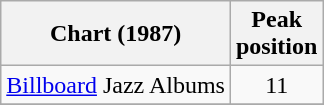<table class="wikitable">
<tr>
<th>Chart (1987)</th>
<th>Peak<br>position</th>
</tr>
<tr>
<td><a href='#'>Billboard</a> Jazz Albums</td>
<td align=center>11</td>
</tr>
<tr>
</tr>
</table>
